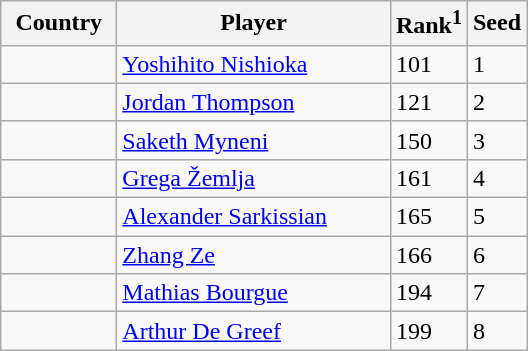<table class="sortable wikitable">
<tr>
<th width="70">Country</th>
<th width="175">Player</th>
<th>Rank<sup>1</sup></th>
<th>Seed</th>
</tr>
<tr>
<td></td>
<td><a href='#'>Yoshihito Nishioka</a></td>
<td>101</td>
<td>1</td>
</tr>
<tr>
<td></td>
<td><a href='#'>Jordan Thompson</a></td>
<td>121</td>
<td>2</td>
</tr>
<tr>
<td></td>
<td><a href='#'>Saketh Myneni</a></td>
<td>150</td>
<td>3</td>
</tr>
<tr>
<td></td>
<td><a href='#'>Grega Žemlja</a></td>
<td>161</td>
<td>4</td>
</tr>
<tr>
<td></td>
<td><a href='#'>Alexander Sarkissian</a></td>
<td>165</td>
<td>5</td>
</tr>
<tr>
<td></td>
<td><a href='#'>Zhang Ze</a></td>
<td>166</td>
<td>6</td>
</tr>
<tr>
<td></td>
<td><a href='#'>Mathias Bourgue</a></td>
<td>194</td>
<td>7</td>
</tr>
<tr>
<td></td>
<td><a href='#'>Arthur De Greef</a></td>
<td>199</td>
<td>8</td>
</tr>
</table>
